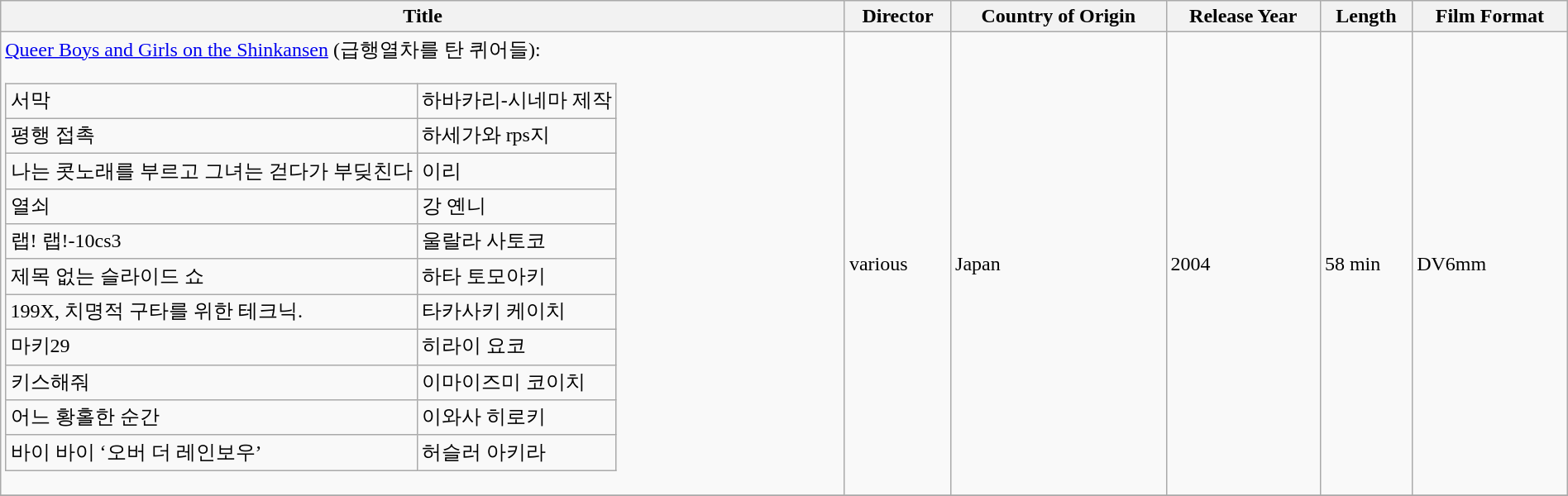<table class="wikitable" style="width: 100%;">
<tr>
<th>Title</th>
<th>Director</th>
<th>Country of Origin</th>
<th>Release Year</th>
<th>Length</th>
<th>Film Format</th>
</tr>
<tr>
<td><a href='#'>Queer Boys and Girls on the Shinkansen</a> (급행열차를 탄 퀴어들):<br><table class="wikitable">
<tr>
<td>서막</td>
<td>하바카리-시네마 제작</td>
</tr>
<tr>
<td>평행 접촉</td>
<td>하세가와 rps지</td>
</tr>
<tr>
<td>나는 콧노래를 부르고 그녀는 걷다가 부딪친다</td>
<td>이리</td>
</tr>
<tr>
<td>열쇠</td>
<td>강 옌니</td>
</tr>
<tr>
<td>랩! 랩!-10cs3</td>
<td>울랄라 사토코</td>
</tr>
<tr>
<td>제목 없는 슬라이드 쇼</td>
<td>하타 토모아키</td>
</tr>
<tr>
<td>199X, 치명적 구타를 위한 테크닉.</td>
<td>타카사키 케이치</td>
</tr>
<tr>
<td>마키29</td>
<td>히라이 요코</td>
</tr>
<tr>
<td>키스해줘</td>
<td>이마이즈미 코이치</td>
</tr>
<tr>
<td>어느 황홀한 순간</td>
<td>이와사 히로키</td>
</tr>
<tr>
<td>바이 바이 ‘오버 더 레인보우’</td>
<td>허슬러 아키라</td>
</tr>
</table>
</td>
<td>various</td>
<td>Japan</td>
<td>2004</td>
<td>58 min</td>
<td>DV6mm</td>
</tr>
<tr>
</tr>
</table>
